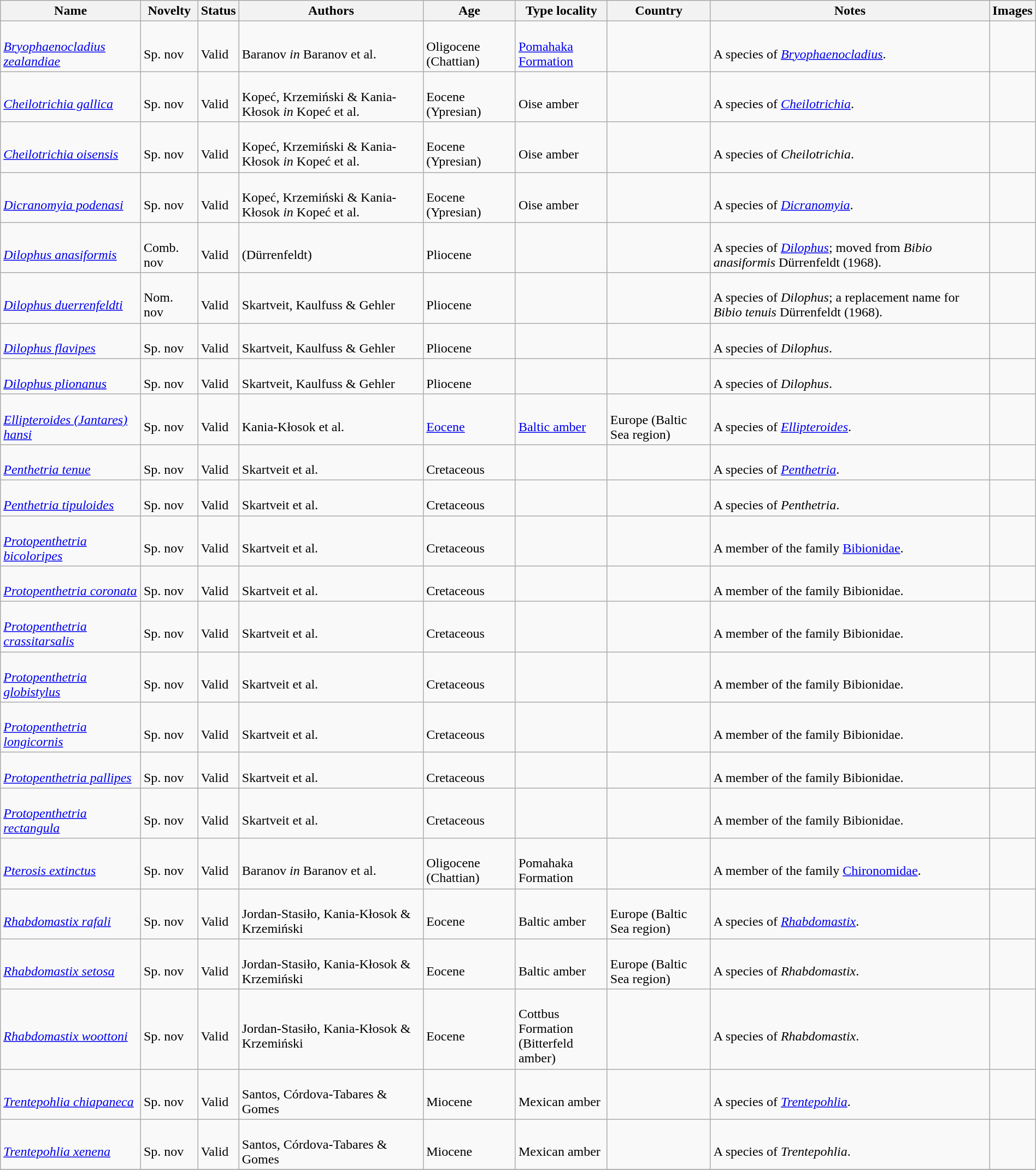<table class="wikitable sortable" align="center" width="100%">
<tr>
<th>Name</th>
<th>Novelty</th>
<th>Status</th>
<th>Authors</th>
<th>Age</th>
<th>Type locality</th>
<th>Country</th>
<th>Notes</th>
<th>Images</th>
</tr>
<tr>
<td><br><em><a href='#'>Bryophaenocladius zealandiae</a></em></td>
<td><br>Sp. nov</td>
<td><br>Valid</td>
<td><br>Baranov <em>in</em> Baranov et al.</td>
<td><br>Oligocene (Chattian)</td>
<td><br><a href='#'>Pomahaka Formation</a></td>
<td><br></td>
<td><br>A species of <em><a href='#'>Bryophaenocladius</a></em>.</td>
<td></td>
</tr>
<tr>
<td><br><em><a href='#'>Cheilotrichia gallica</a></em></td>
<td><br>Sp. nov</td>
<td><br>Valid</td>
<td><br>Kopeć, Krzemiński & Kania-Kłosok <em>in</em> Kopeć et al.</td>
<td><br>Eocene (Ypresian)</td>
<td><br>Oise amber</td>
<td><br></td>
<td><br>A species of <em><a href='#'>Cheilotrichia</a></em>.</td>
<td></td>
</tr>
<tr>
<td><br><em><a href='#'>Cheilotrichia oisensis</a></em></td>
<td><br>Sp. nov</td>
<td><br>Valid</td>
<td><br>Kopeć, Krzemiński & Kania-Kłosok <em>in</em> Kopeć et al.</td>
<td><br>Eocene (Ypresian)</td>
<td><br>Oise amber</td>
<td><br></td>
<td><br>A species of <em>Cheilotrichia</em>.</td>
<td></td>
</tr>
<tr>
<td><br><em><a href='#'>Dicranomyia podenasi</a></em></td>
<td><br>Sp. nov</td>
<td><br>Valid</td>
<td><br>Kopeć, Krzemiński & Kania-Kłosok <em>in</em> Kopeć et al.</td>
<td><br>Eocene (Ypresian)</td>
<td><br>Oise amber</td>
<td><br></td>
<td><br>A species of <em><a href='#'>Dicranomyia</a></em>.</td>
<td></td>
</tr>
<tr>
<td><br><em><a href='#'>Dilophus anasiformis</a></em></td>
<td><br>Comb. nov</td>
<td><br>Valid</td>
<td><br>(Dürrenfeldt)</td>
<td><br>Pliocene</td>
<td></td>
<td><br></td>
<td><br>A species of <em><a href='#'>Dilophus</a></em>; moved from <em>Bibio anasiformis</em> Dürrenfeldt (1968).</td>
<td></td>
</tr>
<tr>
<td><br><em><a href='#'>Dilophus duerrenfeldti</a></em></td>
<td><br>Nom. nov</td>
<td><br>Valid</td>
<td><br>Skartveit, Kaulfuss & Gehler</td>
<td><br>Pliocene</td>
<td></td>
<td><br></td>
<td><br>A species of <em>Dilophus</em>; a replacement name for <em>Bibio tenuis</em> Dürrenfeldt (1968).</td>
<td></td>
</tr>
<tr>
<td><br><em><a href='#'>Dilophus flavipes</a></em></td>
<td><br>Sp. nov</td>
<td><br>Valid</td>
<td><br>Skartveit, Kaulfuss & Gehler</td>
<td><br>Pliocene</td>
<td></td>
<td><br></td>
<td><br>A species of <em>Dilophus</em>.</td>
<td></td>
</tr>
<tr>
<td><br><em><a href='#'>Dilophus plionanus</a></em></td>
<td><br>Sp. nov</td>
<td><br>Valid</td>
<td><br>Skartveit, Kaulfuss & Gehler</td>
<td><br>Pliocene</td>
<td></td>
<td><br></td>
<td><br>A species of <em>Dilophus</em>.</td>
<td></td>
</tr>
<tr>
<td><br><em><a href='#'>Ellipteroides (Jantares) hansi</a></em></td>
<td><br>Sp. nov</td>
<td><br>Valid</td>
<td><br>Kania-Kłosok et al.</td>
<td><br><a href='#'>Eocene</a></td>
<td><br><a href='#'>Baltic amber</a></td>
<td><br>Europe (Baltic Sea region)</td>
<td><br>A species of <em><a href='#'>Ellipteroides</a></em>.</td>
<td></td>
</tr>
<tr>
<td><br><em><a href='#'>Penthetria tenue</a></em></td>
<td><br>Sp. nov</td>
<td><br>Valid</td>
<td><br>Skartveit et al.</td>
<td><br>Cretaceous</td>
<td></td>
<td><br></td>
<td><br>A species of <em><a href='#'>Penthetria</a></em>.</td>
<td></td>
</tr>
<tr>
<td><br><em><a href='#'>Penthetria tipuloides</a></em></td>
<td><br>Sp. nov</td>
<td><br>Valid</td>
<td><br>Skartveit et al.</td>
<td><br>Cretaceous</td>
<td></td>
<td><br></td>
<td><br>A species of <em>Penthetria</em>.</td>
<td></td>
</tr>
<tr>
<td><br><em><a href='#'>Protopenthetria bicoloripes</a></em></td>
<td><br>Sp. nov</td>
<td><br>Valid</td>
<td><br>Skartveit et al.</td>
<td><br>Cretaceous</td>
<td></td>
<td><br></td>
<td><br>A member of the family <a href='#'>Bibionidae</a>.</td>
<td></td>
</tr>
<tr>
<td><br><em><a href='#'>Protopenthetria coronata</a></em></td>
<td><br>Sp. nov</td>
<td><br>Valid</td>
<td><br>Skartveit et al.</td>
<td><br>Cretaceous</td>
<td></td>
<td><br></td>
<td><br>A member of the family Bibionidae.</td>
<td></td>
</tr>
<tr>
<td><br><em><a href='#'>Protopenthetria crassitarsalis</a></em></td>
<td><br>Sp. nov</td>
<td><br>Valid</td>
<td><br>Skartveit et al.</td>
<td><br>Cretaceous</td>
<td></td>
<td><br></td>
<td><br>A member of the family Bibionidae.</td>
<td></td>
</tr>
<tr>
<td><br><em><a href='#'>Protopenthetria globistylus</a></em></td>
<td><br>Sp. nov</td>
<td><br>Valid</td>
<td><br>Skartveit et al.</td>
<td><br>Cretaceous</td>
<td></td>
<td><br></td>
<td><br>A member of the family Bibionidae.</td>
<td></td>
</tr>
<tr>
<td><br><em><a href='#'>Protopenthetria longicornis</a></em></td>
<td><br>Sp. nov</td>
<td><br>Valid</td>
<td><br>Skartveit et al.</td>
<td><br>Cretaceous</td>
<td></td>
<td><br></td>
<td><br>A member of the family Bibionidae.</td>
<td></td>
</tr>
<tr>
<td><br><em><a href='#'>Protopenthetria pallipes</a></em></td>
<td><br>Sp. nov</td>
<td><br>Valid</td>
<td><br>Skartveit et al.</td>
<td><br>Cretaceous</td>
<td></td>
<td><br></td>
<td><br>A member of the family Bibionidae.</td>
<td></td>
</tr>
<tr>
<td><br><em><a href='#'>Protopenthetria rectangula</a></em></td>
<td><br>Sp. nov</td>
<td><br>Valid</td>
<td><br>Skartveit et al.</td>
<td><br>Cretaceous</td>
<td></td>
<td><br></td>
<td><br>A member of the family Bibionidae.</td>
<td></td>
</tr>
<tr>
<td><br><em><a href='#'>Pterosis extinctus</a></em></td>
<td><br>Sp. nov</td>
<td><br>Valid</td>
<td><br>Baranov <em>in</em> Baranov et al.</td>
<td><br>Oligocene (Chattian)</td>
<td><br>Pomahaka Formation</td>
<td><br></td>
<td><br>A member of the family <a href='#'>Chironomidae</a>.</td>
<td></td>
</tr>
<tr>
<td><br><em><a href='#'>Rhabdomastix rafali</a></em></td>
<td><br>Sp. nov</td>
<td><br>Valid</td>
<td><br>Jordan-Stasiło, Kania-Kłosok & Krzemiński</td>
<td><br>Eocene</td>
<td><br>Baltic amber</td>
<td><br>Europe (Baltic Sea region)</td>
<td><br>A species of <em><a href='#'>Rhabdomastix</a></em>.</td>
<td></td>
</tr>
<tr>
<td><br><em><a href='#'>Rhabdomastix setosa</a></em></td>
<td><br>Sp. nov</td>
<td><br>Valid</td>
<td><br>Jordan-Stasiło, Kania-Kłosok & Krzemiński</td>
<td><br>Eocene</td>
<td><br>Baltic amber</td>
<td><br>Europe (Baltic Sea region)</td>
<td><br>A species of <em>Rhabdomastix</em>.</td>
<td></td>
</tr>
<tr>
<td><br><em><a href='#'>Rhabdomastix woottoni</a></em></td>
<td><br>Sp. nov</td>
<td><br>Valid</td>
<td><br>Jordan-Stasiło, Kania-Kłosok & Krzemiński</td>
<td><br>Eocene</td>
<td><br>Cottbus Formation<br>(Bitterfeld amber)</td>
<td><br></td>
<td><br>A species of <em>Rhabdomastix</em>.</td>
<td></td>
</tr>
<tr>
<td><br><em><a href='#'>Trentepohlia chiapaneca</a></em></td>
<td><br>Sp. nov</td>
<td><br>Valid</td>
<td><br>Santos, Córdova-Tabares & Gomes</td>
<td><br>Miocene</td>
<td><br>Mexican amber</td>
<td><br></td>
<td><br>A species of <em><a href='#'>Trentepohlia</a></em>.</td>
<td></td>
</tr>
<tr>
<td><br><em><a href='#'>Trentepohlia xenena</a></em></td>
<td><br>Sp. nov</td>
<td><br>Valid</td>
<td><br>Santos, Córdova-Tabares & Gomes</td>
<td><br>Miocene</td>
<td><br>Mexican amber</td>
<td><br></td>
<td><br>A species of <em>Trentepohlia</em>.</td>
<td></td>
</tr>
<tr>
</tr>
</table>
